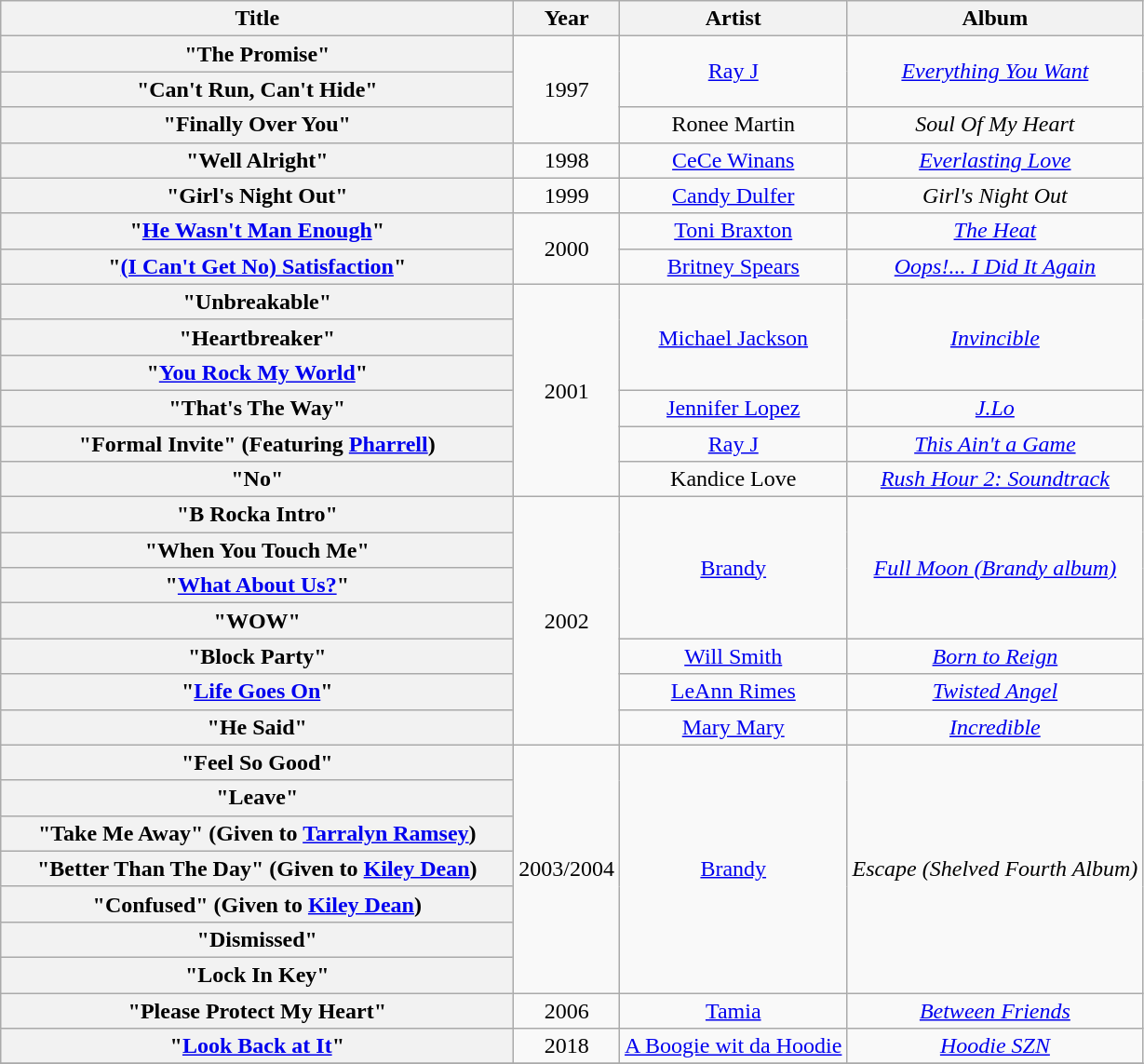<table class="wikitable plainrowheaders" style="text-align:center;">
<tr>
<th scope="col" style="width:22.5em;">Title</th>
<th scope="col">Year</th>
<th scope="col">Artist</th>
<th scope="col">Album</th>
</tr>
<tr>
<th scope="row">"The Promise"</th>
<td rowspan="3">1997</td>
<td rowspan="2"><a href='#'>Ray J</a></td>
<td rowspan="2"><em><a href='#'>Everything You Want</a></em></td>
</tr>
<tr>
<th scope="row">"Can't Run, Can't Hide"</th>
</tr>
<tr>
<th scope="row">"Finally Over You"</th>
<td>Ronee Martin</td>
<td><em>Soul Of My Heart</em></td>
</tr>
<tr>
<th scope="row">"Well Alright"</th>
<td>1998</td>
<td><a href='#'>CeCe Winans</a></td>
<td><em><a href='#'>Everlasting Love</a></em></td>
</tr>
<tr>
<th scope="row">"Girl's Night Out"</th>
<td>1999</td>
<td><a href='#'>Candy Dulfer</a></td>
<td><em>Girl's Night Out</em></td>
</tr>
<tr>
<th scope="row">"<a href='#'>He Wasn't Man Enough</a>"</th>
<td rowspan="2">2000</td>
<td><a href='#'>Toni Braxton</a></td>
<td><em><a href='#'>The Heat</a></em></td>
</tr>
<tr>
<th scope="row">"<a href='#'>(I Can't Get No) Satisfaction</a>"</th>
<td><a href='#'>Britney Spears</a></td>
<td><em><a href='#'>Oops!... I Did It Again</a></em></td>
</tr>
<tr>
<th scope="row">"Unbreakable"</th>
<td rowspan="6">2001</td>
<td rowspan="3"><a href='#'>Michael Jackson</a></td>
<td rowspan="3"><em><a href='#'>Invincible</a></em></td>
</tr>
<tr>
<th scope="row">"Heartbreaker"</th>
</tr>
<tr>
<th scope="row">"<a href='#'>You Rock My World</a>" </th>
</tr>
<tr>
<th scope="row">"That's The Way"</th>
<td><a href='#'>Jennifer Lopez</a></td>
<td><em><a href='#'>J.Lo</a></em></td>
</tr>
<tr>
<th scope="row">"Formal Invite" (Featuring <a href='#'>Pharrell</a>)</th>
<td><a href='#'>Ray J</a></td>
<td><em><a href='#'>This Ain't a Game</a></em></td>
</tr>
<tr>
<th scope="row">"No"</th>
<td>Kandice Love</td>
<td><em><a href='#'>Rush Hour 2: Soundtrack</a></em></td>
</tr>
<tr>
<th scope="row">"B Rocka Intro"</th>
<td rowspan="7">2002</td>
<td rowspan="4"><a href='#'>Brandy</a></td>
<td rowspan="4"><em><a href='#'>Full Moon (Brandy album)</a></em></td>
</tr>
<tr>
<th scope="row">"When You Touch Me"</th>
</tr>
<tr>
<th scope="row">"<a href='#'>What About Us?</a>" </th>
</tr>
<tr>
<th scope="row">"WOW"</th>
</tr>
<tr>
<th scope="row">"Block Party"</th>
<td><a href='#'>Will Smith</a></td>
<td><em><a href='#'>Born to Reign</a></em></td>
</tr>
<tr>
<th scope="row">"<a href='#'>Life Goes On</a>"</th>
<td><a href='#'>LeAnn Rimes</a></td>
<td><em><a href='#'>Twisted Angel</a></em></td>
</tr>
<tr>
<th scope="row">"He Said"</th>
<td><a href='#'>Mary Mary</a></td>
<td><em><a href='#'>Incredible</a></em></td>
</tr>
<tr>
<th scope="row">"Feel So Good"</th>
<td rowspan="7">2003/2004</td>
<td rowspan="7"><a href='#'>Brandy</a></td>
<td rowspan="7"><em>Escape (Shelved Fourth Album)</em></td>
</tr>
<tr>
<th scope="row">"Leave"</th>
</tr>
<tr>
<th scope="row">"Take Me Away" (Given to <a href='#'>Tarralyn Ramsey</a>)</th>
</tr>
<tr>
<th scope="row">"Better Than The Day" (Given to <a href='#'>Kiley Dean</a>)</th>
</tr>
<tr>
<th scope="row">"Confused" (Given to <a href='#'>Kiley Dean</a>)</th>
</tr>
<tr>
<th scope="row">"Dismissed"</th>
</tr>
<tr>
<th scope="row">"Lock In Key"</th>
</tr>
<tr>
<th scope="row">"Please Protect My Heart"</th>
<td>2006</td>
<td><a href='#'>Tamia</a></td>
<td><em><a href='#'>Between Friends</a></em></td>
</tr>
<tr>
<th scope="row">"<a href='#'>Look Back at It</a>" </th>
<td>2018</td>
<td><a href='#'>A Boogie wit da Hoodie</a></td>
<td><em><a href='#'>Hoodie SZN</a></em></td>
</tr>
<tr>
</tr>
</table>
